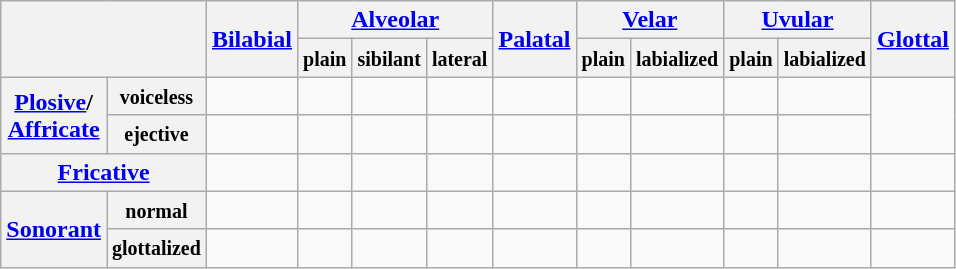<table class="wikitable" style="text-align:center;">
<tr>
<th colspan="2" rowspan="2"></th>
<th rowspan="2"><a href='#'>Bilabial</a></th>
<th colspan="3"><a href='#'>Alveolar</a></th>
<th rowspan="2"><a href='#'>Palatal</a></th>
<th colspan="2"><a href='#'>Velar</a></th>
<th colspan="2"><a href='#'>Uvular</a></th>
<th rowspan="2"><a href='#'>Glottal</a></th>
</tr>
<tr>
<th><small>plain</small></th>
<th><small>sibilant</small></th>
<th><small>lateral</small></th>
<th><small>plain</small></th>
<th><small>labialized</small></th>
<th><small>plain</small></th>
<th><small>labialized</small></th>
</tr>
<tr>
<th rowspan="2"><a href='#'>Plosive</a>/<br><a href='#'>Affricate</a></th>
<th><small> voiceless </small></th>
<td> </td>
<td> </td>
<td> </td>
<td></td>
<td> </td>
<td> </td>
<td> </td>
<td> </td>
<td> </td>
<td rowspan="2"> </td>
</tr>
<tr>
<th><small> ejective </small></th>
<td> </td>
<td> </td>
<td> </td>
<td> </td>
<td> </td>
<td> </td>
<td> </td>
<td> </td>
<td> </td>
</tr>
<tr>
<th colspan="2"><a href='#'>Fricative</a></th>
<td></td>
<td></td>
<td> </td>
<td> </td>
<td> </td>
<td> </td>
<td> </td>
<td> </td>
<td> </td>
<td> </td>
</tr>
<tr>
<th rowspan="2"><a href='#'>Sonorant</a></th>
<th><small> normal </small></th>
<td> </td>
<td> </td>
<td></td>
<td> </td>
<td> </td>
<td></td>
<td> </td>
<td></td>
<td></td>
<td></td>
</tr>
<tr>
<th><small> glottalized </small></th>
<td> </td>
<td> </td>
<td></td>
<td> </td>
<td> </td>
<td></td>
<td> </td>
<td></td>
<td></td>
<td></td>
</tr>
</table>
